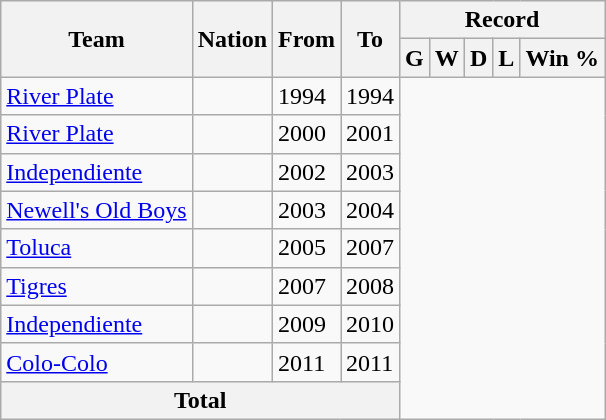<table class="wikitable" style="text-align: center">
<tr>
<th rowspan=2>Team</th>
<th rowspan=2>Nation</th>
<th rowspan=2>From</th>
<th rowspan=2>To</th>
<th colspan=5>Record</th>
</tr>
<tr>
<th>G</th>
<th>W</th>
<th>D</th>
<th>L</th>
<th>Win %</th>
</tr>
<tr>
<td align=left><a href='#'>River Plate</a></td>
<td></td>
<td align=left>1994</td>
<td align=left>1994<br></td>
</tr>
<tr>
<td align=left><a href='#'>River Plate</a></td>
<td></td>
<td align=left>2000</td>
<td align=left>2001<br></td>
</tr>
<tr>
<td align=left><a href='#'>Independiente</a></td>
<td></td>
<td align=left>2002</td>
<td align=left>2003<br></td>
</tr>
<tr>
<td align=left><a href='#'>Newell's Old Boys</a></td>
<td></td>
<td align=left>2003</td>
<td align=left>2004<br></td>
</tr>
<tr>
<td align=left><a href='#'>Toluca</a></td>
<td></td>
<td align=left>2005</td>
<td align=left>2007<br></td>
</tr>
<tr>
<td align=left><a href='#'>Tigres</a></td>
<td></td>
<td align=left>2007</td>
<td align=left>2008<br></td>
</tr>
<tr>
<td align=left><a href='#'>Independiente</a></td>
<td></td>
<td align=left>2009</td>
<td align=left>2010<br></td>
</tr>
<tr>
<td align=left><a href='#'>Colo-Colo</a></td>
<td></td>
<td align=left>2011</td>
<td align=left>2011<br></td>
</tr>
<tr>
<th colspan="4">Total<br></th>
</tr>
</table>
